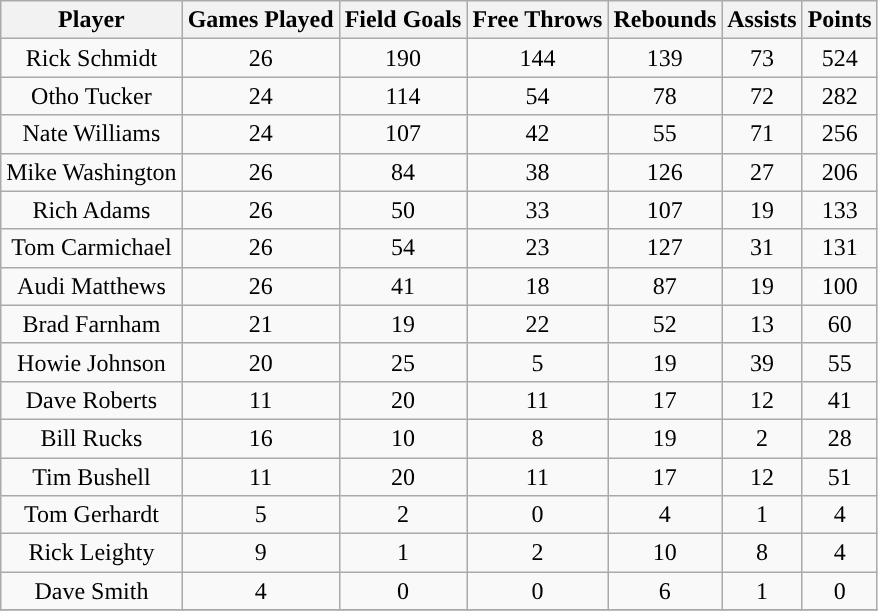<table class="wikitable sortable">
<tr>
<th>Player</th>
<th>Games Played</th>
<th>Field Goals</th>
<th>Free Throws</th>
<th>Rebounds</th>
<th>Assists</th>
<th>Points</th>
</tr>
<tr align="center" bgcolor="">
<td>Rick Schmidt</td>
<td>26</td>
<td>190</td>
<td>144</td>
<td>139</td>
<td>73</td>
<td>524</td>
</tr>
<tr align="center" bgcolor="">
<td>Otho Tucker</td>
<td>24</td>
<td>114</td>
<td>54</td>
<td>78</td>
<td>72</td>
<td>282</td>
</tr>
<tr align="center" bgcolor="">
<td>Nate Williams</td>
<td>24</td>
<td>107</td>
<td>42</td>
<td>55</td>
<td>71</td>
<td>256</td>
</tr>
<tr align="center" bgcolor="">
<td>Mike Washington</td>
<td>26</td>
<td>84</td>
<td>38</td>
<td>126</td>
<td>27</td>
<td>206</td>
</tr>
<tr align="center" bgcolor="">
<td>Rich Adams</td>
<td>26</td>
<td>50</td>
<td>33</td>
<td>107</td>
<td>19</td>
<td>133</td>
</tr>
<tr align="center" bgcolor="">
<td>Tom Carmichael</td>
<td>26</td>
<td>54</td>
<td>23</td>
<td>127</td>
<td>31</td>
<td>131</td>
</tr>
<tr align="center" bgcolor="">
<td>Audi Matthews</td>
<td>26</td>
<td>41</td>
<td>18</td>
<td>87</td>
<td>19</td>
<td>100</td>
</tr>
<tr align="center" bgcolor="">
<td>Brad Farnham</td>
<td>21</td>
<td>19</td>
<td>22</td>
<td>52</td>
<td>13</td>
<td>60</td>
</tr>
<tr align="center" bgcolor="">
<td>Howie Johnson</td>
<td>20</td>
<td>25</td>
<td>5</td>
<td>19</td>
<td>39</td>
<td>55</td>
</tr>
<tr align="center" bgcolor="">
<td>Dave Roberts</td>
<td>11</td>
<td>20</td>
<td>11</td>
<td>17</td>
<td>12</td>
<td>41</td>
</tr>
<tr align="center" bgcolor="">
<td>Bill Rucks</td>
<td>16</td>
<td>10</td>
<td>8</td>
<td>19</td>
<td>2</td>
<td>28</td>
</tr>
<tr align="center" bgcolor="">
<td>Tim Bushell</td>
<td>11</td>
<td>20</td>
<td>11</td>
<td>17</td>
<td>12</td>
<td>51</td>
</tr>
<tr align="center" bgcolor="">
<td>Tom Gerhardt</td>
<td>5</td>
<td>2</td>
<td>0</td>
<td>4</td>
<td>1</td>
<td>4</td>
</tr>
<tr align="center" bgcolor="">
<td>Rick Leighty</td>
<td>9</td>
<td>1</td>
<td>2</td>
<td>10</td>
<td>8</td>
<td>4</td>
</tr>
<tr align="center" bgcolor="">
<td>Dave Smith</td>
<td>4</td>
<td>0</td>
<td>0</td>
<td>6</td>
<td>1</td>
<td>0</td>
</tr>
<tr align="center" bgcolor="">
</tr>
</table>
